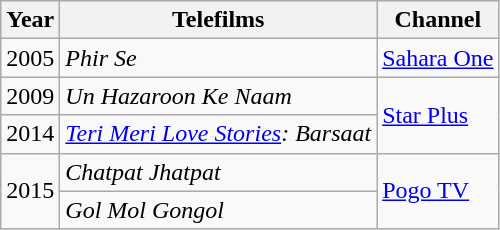<table class="wikitable">
<tr>
<th>Year</th>
<th>Telefilms</th>
<th>Channel</th>
</tr>
<tr>
<td>2005</td>
<td><em>Phir Se</em></td>
<td><a href='#'>Sahara One</a></td>
</tr>
<tr>
<td>2009</td>
<td><em>Un Hazaroon Ke Naam</em></td>
<td rowspan="2"><a href='#'>Star Plus</a></td>
</tr>
<tr>
<td>2014</td>
<td><em><a href='#'>Teri Meri Love Stories</a>: Barsaat</em></td>
</tr>
<tr>
<td rowspan="2">2015</td>
<td><em>Chatpat Jhatpat</em></td>
<td rowspan="2"><a href='#'>Pogo TV</a></td>
</tr>
<tr>
<td><em>Gol Mol Gongol</em></td>
</tr>
</table>
